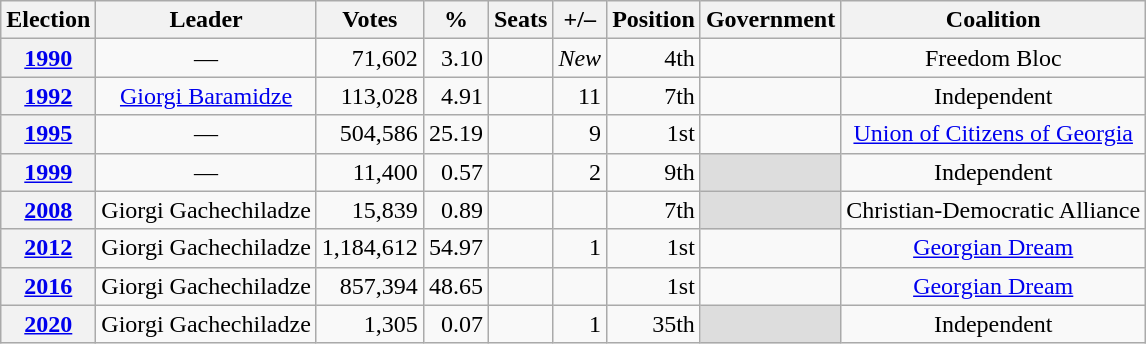<table class="wikitable" style="text-align: right;">
<tr>
<th>Election</th>
<th>Leader</th>
<th>Votes</th>
<th>%</th>
<th>Seats</th>
<th>+/–</th>
<th>Position</th>
<th>Government</th>
<th>Coalition</th>
</tr>
<tr>
<th><a href='#'>1990</a></th>
<td align="center">—</td>
<td>71,602</td>
<td>3.10</td>
<td></td>
<td><em>New</em></td>
<td>4th</td>
<td></td>
<td align="center">Freedom Bloc</td>
</tr>
<tr>
<th><a href='#'>1992</a></th>
<td align="center"><a href='#'>Giorgi Baramidze</a></td>
<td>113,028</td>
<td>4.91</td>
<td></td>
<td> 11</td>
<td>7th</td>
<td></td>
<td align="center">Independent</td>
</tr>
<tr>
<th><a href='#'>1995</a></th>
<td align="center">—</td>
<td>504,586</td>
<td>25.19</td>
<td></td>
<td> 9</td>
<td>1st</td>
<td></td>
<td align="center"><a href='#'>Union of Citizens of Georgia</a></td>
</tr>
<tr>
<th><a href='#'>1999</a></th>
<td align="center">—</td>
<td>11,400</td>
<td>0.57</td>
<td></td>
<td> 2</td>
<td>9th</td>
<td align=center style="background:#ddd;"></td>
<td align="center">Independent</td>
</tr>
<tr>
<th><a href='#'>2008</a></th>
<td align="center">Giorgi Gachechiladze</td>
<td>15,839</td>
<td>0.89</td>
<td></td>
<td></td>
<td>7th</td>
<td align=center style="background:#ddd;"></td>
<td align="center">Christian-Democratic Alliance</td>
</tr>
<tr>
<th><a href='#'>2012</a></th>
<td align="center">Giorgi Gachechiladze</td>
<td>1,184,612</td>
<td>54.97</td>
<td></td>
<td> 1</td>
<td>1st</td>
<td></td>
<td align="center"><a href='#'>Georgian Dream</a></td>
</tr>
<tr>
<th><a href='#'>2016</a></th>
<td align="center">Giorgi Gachechiladze</td>
<td>857,394</td>
<td>48.65</td>
<td></td>
<td></td>
<td>1st</td>
<td></td>
<td align="center"><a href='#'>Georgian Dream</a></td>
</tr>
<tr>
<th><a href='#'>2020</a></th>
<td align="center">Giorgi Gachechiladze</td>
<td>1,305</td>
<td>0.07</td>
<td></td>
<td> 1</td>
<td>35th</td>
<td align=center style="background:#ddd;"></td>
<td align="center">Independent</td>
</tr>
</table>
